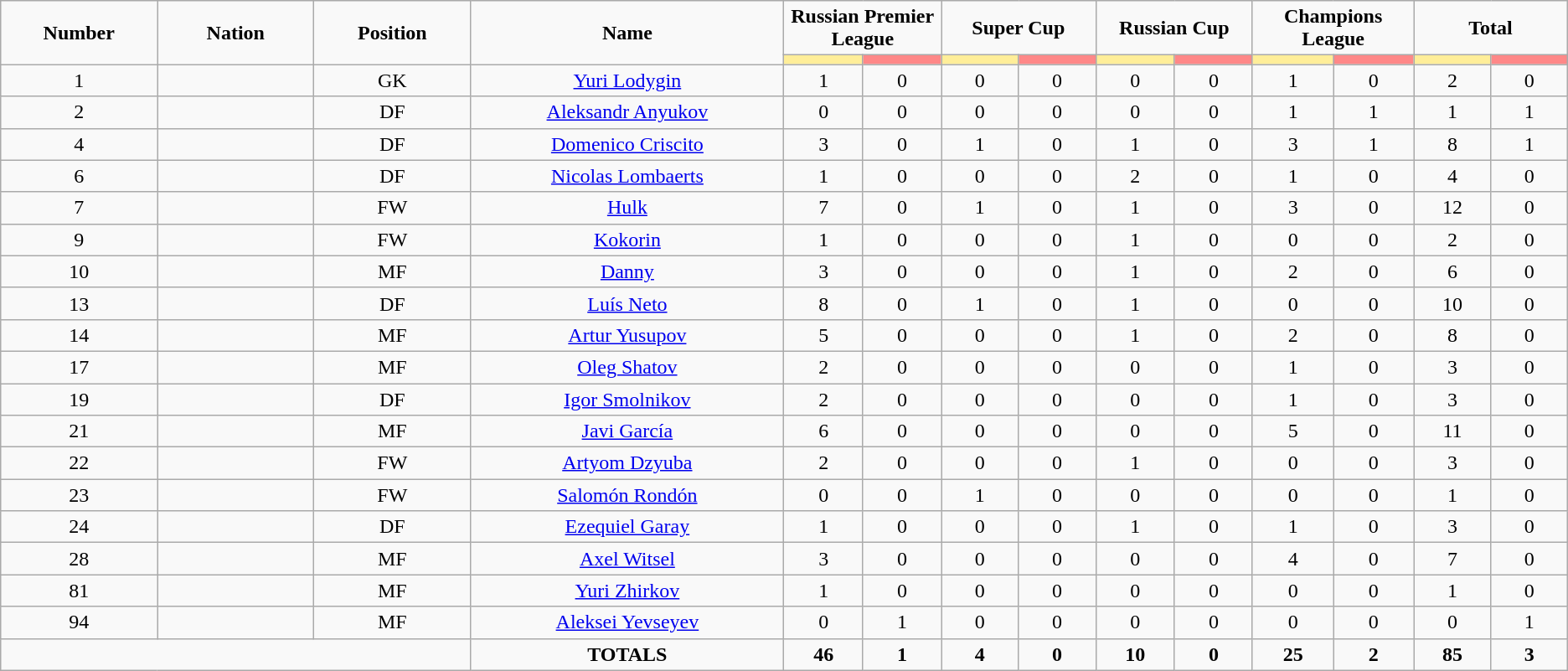<table class="wikitable" style="font-size: 100%; text-align: center;">
<tr>
<td rowspan="2" width="10%" align="center"><strong>Number</strong></td>
<td rowspan="2" width="10%" align="center"><strong>Nation</strong></td>
<td rowspan="2" width="10%" align="center"><strong>Position</strong></td>
<td rowspan="2" width="20%" align="center"><strong>Name</strong></td>
<td colspan="2" align="center"><strong>Russian Premier League</strong></td>
<td colspan="2" align="center"><strong>Super Cup</strong></td>
<td colspan="2" align="center"><strong>Russian Cup</strong></td>
<td colspan="2" align="center"><strong>Champions League</strong></td>
<td colspan="2" align="center"><strong>Total</strong></td>
</tr>
<tr>
<th width=60 style="background: #FFEE99"></th>
<th width=60 style="background: #FF8888"></th>
<th width=60 style="background: #FFEE99"></th>
<th width=60 style="background: #FF8888"></th>
<th width=60 style="background: #FFEE99"></th>
<th width=60 style="background: #FF8888"></th>
<th width=60 style="background: #FFEE99"></th>
<th width=60 style="background: #FF8888"></th>
<th width=60 style="background: #FFEE99"></th>
<th width=60 style="background: #FF8888"></th>
</tr>
<tr>
<td>1</td>
<td></td>
<td>GK</td>
<td><a href='#'>Yuri Lodygin</a></td>
<td>1</td>
<td>0</td>
<td>0</td>
<td>0</td>
<td>0</td>
<td>0</td>
<td>1</td>
<td>0</td>
<td>2</td>
<td>0</td>
</tr>
<tr>
<td>2</td>
<td></td>
<td>DF</td>
<td><a href='#'>Aleksandr Anyukov</a></td>
<td>0</td>
<td>0</td>
<td>0</td>
<td>0</td>
<td>0</td>
<td>0</td>
<td>1</td>
<td>1</td>
<td>1</td>
<td>1</td>
</tr>
<tr>
<td>4</td>
<td></td>
<td>DF</td>
<td><a href='#'>Domenico Criscito</a></td>
<td>3</td>
<td>0</td>
<td>1</td>
<td>0</td>
<td>1</td>
<td>0</td>
<td>3</td>
<td>1</td>
<td>8</td>
<td>1</td>
</tr>
<tr>
<td>6</td>
<td></td>
<td>DF</td>
<td><a href='#'>Nicolas Lombaerts</a></td>
<td>1</td>
<td>0</td>
<td>0</td>
<td>0</td>
<td>2</td>
<td>0</td>
<td>1</td>
<td>0</td>
<td>4</td>
<td>0</td>
</tr>
<tr>
<td>7</td>
<td></td>
<td>FW</td>
<td><a href='#'>Hulk</a></td>
<td>7</td>
<td>0</td>
<td>1</td>
<td>0</td>
<td>1</td>
<td>0</td>
<td>3</td>
<td>0</td>
<td>12</td>
<td>0</td>
</tr>
<tr>
<td>9</td>
<td></td>
<td>FW</td>
<td><a href='#'>Kokorin</a></td>
<td>1</td>
<td>0</td>
<td>0</td>
<td>0</td>
<td>1</td>
<td>0</td>
<td>0</td>
<td>0</td>
<td>2</td>
<td>0</td>
</tr>
<tr>
<td>10</td>
<td></td>
<td>MF</td>
<td><a href='#'>Danny</a></td>
<td>3</td>
<td>0</td>
<td>0</td>
<td>0</td>
<td>1</td>
<td>0</td>
<td>2</td>
<td>0</td>
<td>6</td>
<td>0</td>
</tr>
<tr>
<td>13</td>
<td></td>
<td>DF</td>
<td><a href='#'>Luís Neto</a></td>
<td>8</td>
<td>0</td>
<td>1</td>
<td>0</td>
<td>1</td>
<td>0</td>
<td>0</td>
<td>0</td>
<td>10</td>
<td>0</td>
</tr>
<tr>
<td>14</td>
<td></td>
<td>MF</td>
<td><a href='#'>Artur Yusupov</a></td>
<td>5</td>
<td>0</td>
<td>0</td>
<td>0</td>
<td>1</td>
<td>0</td>
<td>2</td>
<td>0</td>
<td>8</td>
<td>0</td>
</tr>
<tr>
<td>17</td>
<td></td>
<td>MF</td>
<td><a href='#'>Oleg Shatov</a></td>
<td>2</td>
<td>0</td>
<td>0</td>
<td>0</td>
<td>0</td>
<td>0</td>
<td>1</td>
<td>0</td>
<td>3</td>
<td>0</td>
</tr>
<tr>
<td>19</td>
<td></td>
<td>DF</td>
<td><a href='#'>Igor Smolnikov</a></td>
<td>2</td>
<td>0</td>
<td>0</td>
<td>0</td>
<td>0</td>
<td>0</td>
<td>1</td>
<td>0</td>
<td>3</td>
<td>0</td>
</tr>
<tr>
<td>21</td>
<td></td>
<td>MF</td>
<td><a href='#'>Javi García</a></td>
<td>6</td>
<td>0</td>
<td>0</td>
<td>0</td>
<td>0</td>
<td>0</td>
<td>5</td>
<td>0</td>
<td>11</td>
<td>0</td>
</tr>
<tr>
<td>22</td>
<td></td>
<td>FW</td>
<td><a href='#'>Artyom Dzyuba</a></td>
<td>2</td>
<td>0</td>
<td>0</td>
<td>0</td>
<td>1</td>
<td>0</td>
<td>0</td>
<td>0</td>
<td>3</td>
<td>0</td>
</tr>
<tr>
<td>23</td>
<td></td>
<td>FW</td>
<td><a href='#'>Salomón Rondón</a></td>
<td>0</td>
<td>0</td>
<td>1</td>
<td>0</td>
<td>0</td>
<td>0</td>
<td>0</td>
<td>0</td>
<td>1</td>
<td>0</td>
</tr>
<tr>
<td>24</td>
<td></td>
<td>DF</td>
<td><a href='#'>Ezequiel Garay</a></td>
<td>1</td>
<td>0</td>
<td>0</td>
<td>0</td>
<td>1</td>
<td>0</td>
<td>1</td>
<td>0</td>
<td>3</td>
<td>0</td>
</tr>
<tr>
<td>28</td>
<td></td>
<td>MF</td>
<td><a href='#'>Axel Witsel</a></td>
<td>3</td>
<td>0</td>
<td>0</td>
<td>0</td>
<td>0</td>
<td>0</td>
<td>4</td>
<td>0</td>
<td>7</td>
<td>0</td>
</tr>
<tr>
<td>81</td>
<td></td>
<td>MF</td>
<td><a href='#'>Yuri Zhirkov</a></td>
<td>1</td>
<td>0</td>
<td>0</td>
<td>0</td>
<td>0</td>
<td>0</td>
<td>0</td>
<td>0</td>
<td>1</td>
<td>0</td>
</tr>
<tr>
<td>94</td>
<td></td>
<td>MF</td>
<td><a href='#'>Aleksei Yevseyev</a></td>
<td>0</td>
<td>1</td>
<td>0</td>
<td>0</td>
<td>0</td>
<td>0</td>
<td>0</td>
<td>0</td>
<td>0</td>
<td>1</td>
</tr>
<tr>
<td colspan="3"></td>
<td><strong>TOTALS</strong></td>
<td><strong>46</strong></td>
<td><strong>1</strong></td>
<td><strong>4</strong></td>
<td><strong>0</strong></td>
<td><strong>10</strong></td>
<td><strong>0</strong></td>
<td><strong>25</strong></td>
<td><strong>2</strong></td>
<td><strong>85</strong></td>
<td><strong>3</strong></td>
</tr>
</table>
